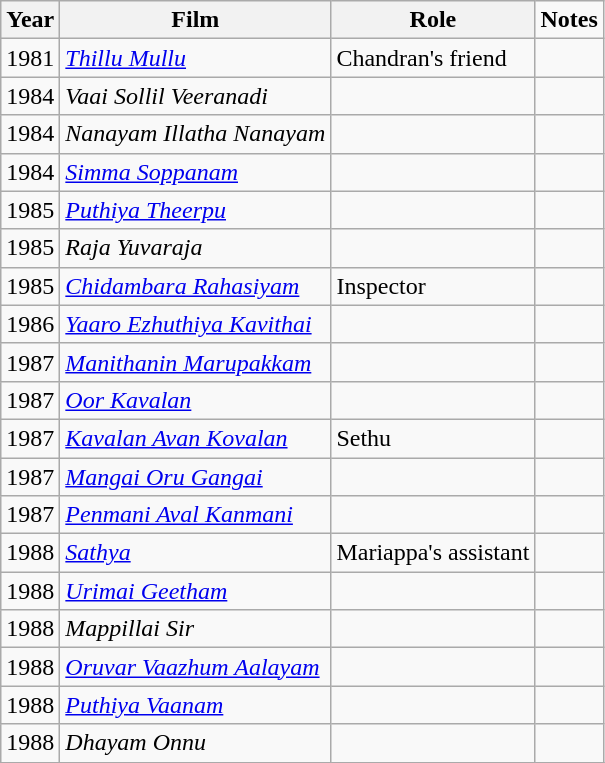<table class="wikitable sortable">
<tr>
<th>Year</th>
<th>Film</th>
<th>Role</th>
<td><strong>Notes</strong></td>
</tr>
<tr>
<td>1981</td>
<td><a href='#'><em>Thillu Mullu</em></a></td>
<td>Chandran's friend</td>
<td></td>
</tr>
<tr>
<td>1984</td>
<td><em>Vaai Sollil Veeranadi</em></td>
<td></td>
<td></td>
</tr>
<tr>
<td>1984</td>
<td><em>Nanayam Illatha Nanayam</em></td>
<td></td>
<td></td>
</tr>
<tr>
<td>1984</td>
<td><a href='#'><em>Simma Soppanam</em></a></td>
<td></td>
<td></td>
</tr>
<tr>
<td>1985</td>
<td><a href='#'><em>Puthiya Theerpu</em></a></td>
<td></td>
<td></td>
</tr>
<tr>
<td>1985</td>
<td><em>Raja Yuvaraja</em></td>
<td></td>
<td></td>
</tr>
<tr>
<td>1985</td>
<td><a href='#'><em>Chidambara Rahasiyam</em></a></td>
<td>Inspector</td>
<td></td>
</tr>
<tr>
<td>1986</td>
<td><a href='#'><em>Yaaro Ezhuthiya Kavithai</em></a></td>
<td></td>
<td></td>
</tr>
<tr>
<td>1987</td>
<td><a href='#'><em>Manithanin Marupakkam</em></a></td>
<td></td>
<td></td>
</tr>
<tr>
<td>1987</td>
<td><a href='#'><em>Oor Kavalan</em></a></td>
<td></td>
<td></td>
</tr>
<tr>
<td>1987</td>
<td><a href='#'><em>Kavalan Avan Kovalan</em></a></td>
<td>Sethu</td>
<td></td>
</tr>
<tr>
<td>1987</td>
<td><a href='#'><em>Mangai Oru Gangai</em></a></td>
<td></td>
<td></td>
</tr>
<tr>
<td>1987</td>
<td><a href='#'><em>Penmani Aval Kanmani</em></a></td>
<td></td>
<td></td>
</tr>
<tr>
<td>1988</td>
<td><a href='#'><em>Sathya</em></a></td>
<td>Mariappa's assistant</td>
<td></td>
</tr>
<tr>
<td>1988</td>
<td><a href='#'><em>Urimai Geetham</em></a></td>
<td></td>
<td></td>
</tr>
<tr>
<td>1988</td>
<td><em>Mappillai Sir</em></td>
<td></td>
<td></td>
</tr>
<tr>
<td>1988</td>
<td><a href='#'><em>Oruvar Vaazhum Aalayam</em></a></td>
<td></td>
<td></td>
</tr>
<tr>
<td>1988</td>
<td><a href='#'><em>Puthiya Vaanam</em></a></td>
<td></td>
<td></td>
</tr>
<tr>
<td>1988</td>
<td><em>Dhayam Onnu</em></td>
<td></td>
<td></td>
</tr>
<tr>
</tr>
</table>
